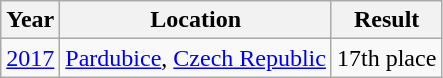<table class="wikitable" style="text-align:center">
<tr>
<th>Year</th>
<th>Location</th>
<th>Result</th>
</tr>
<tr>
<td><a href='#'>2017</a></td>
<td><a href='#'>Pardubice</a>, <a href='#'>Czech Republic</a></td>
<td>17th place</td>
</tr>
</table>
